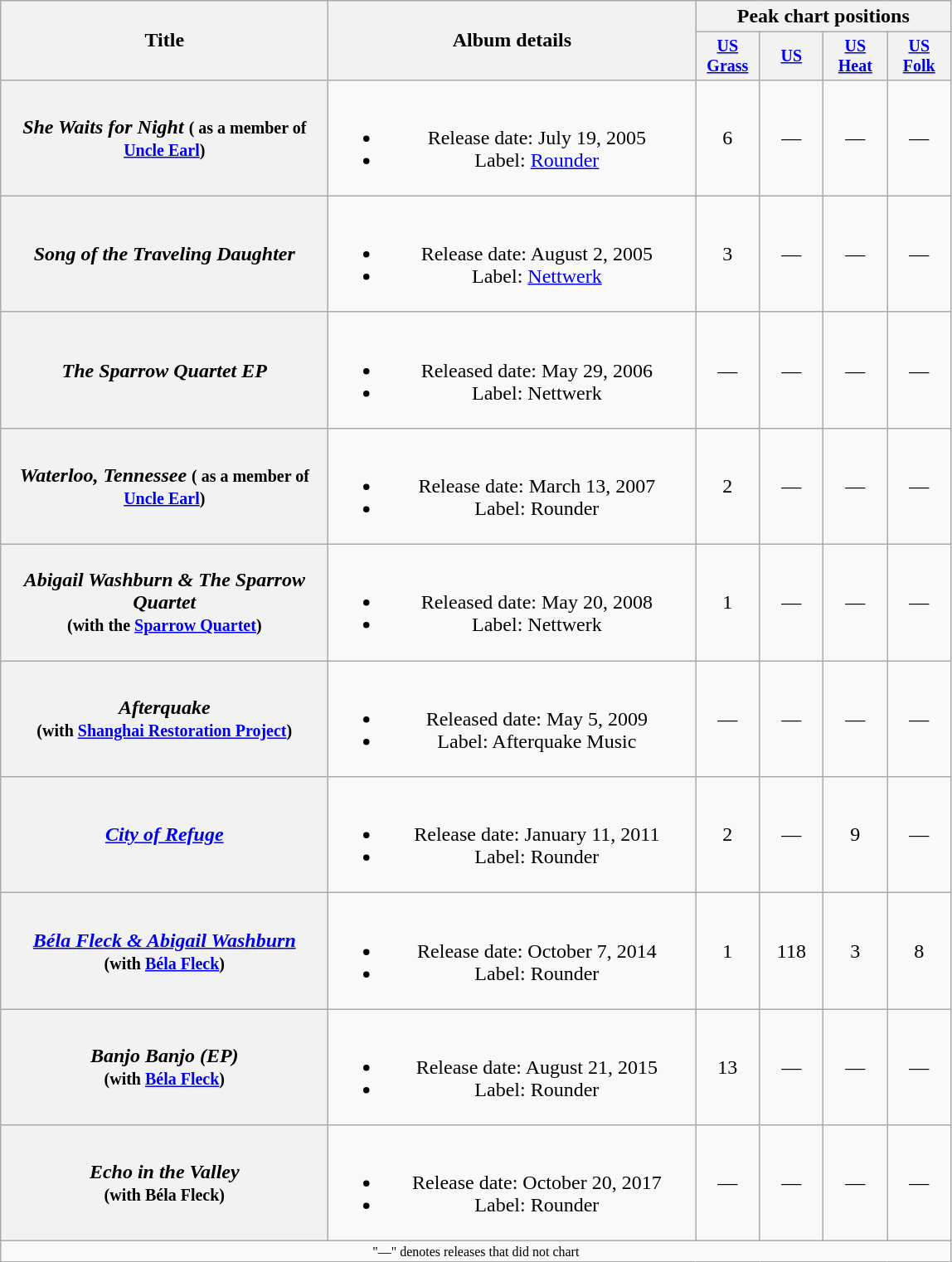<table class="wikitable plainrowheaders" style="text-align:center;">
<tr>
<th rowspan="2" style="width:16em;">Title</th>
<th rowspan="2" style="width:18em;">Album details</th>
<th colspan="4">Peak chart positions</th>
</tr>
<tr style="font-size:smaller;">
<th style="width:45px;"><a href='#'>US Grass</a></th>
<th style="width:45px;"><a href='#'>US</a></th>
<th style="width:45px;"><a href='#'>US Heat</a></th>
<th style="width:45px;"><a href='#'>US Folk</a></th>
</tr>
<tr>
<th scope="row"><em>She Waits for Night</em> <small>( as a member of <a href='#'>Uncle Earl</a>)</small></th>
<td><br><ul><li>Release date:  July 19, 2005</li><li>Label: <a href='#'>Rounder</a></li></ul></td>
<td>6</td>
<td>—</td>
<td>—</td>
<td>—</td>
</tr>
<tr>
<th scope="row"><em>Song of the Traveling Daughter</em></th>
<td><br><ul><li>Release date: August 2, 2005</li><li>Label: <a href='#'>Nettwerk</a></li></ul></td>
<td>3</td>
<td>—</td>
<td>—</td>
<td>—</td>
</tr>
<tr>
<th scope="row"><em> The Sparrow Quartet EP</em><br></th>
<td><br><ul><li>Released date: May 29, 2006</li><li>Label: Nettwerk</li></ul></td>
<td>—</td>
<td>—</td>
<td>—</td>
<td>—</td>
</tr>
<tr>
<th scope="row"><em>Waterloo, Tennessee</em> <small>( as a member of <a href='#'>Uncle Earl</a>)</small></th>
<td><br><ul><li>Release date:  March 13, 2007</li><li>Label: Rounder</li></ul></td>
<td>2</td>
<td>—</td>
<td>—</td>
<td>—</td>
</tr>
<tr>
<th scope="row"><em>Abigail Washburn & The Sparrow Quartet </em><br><small>(with the <a href='#'>Sparrow Quartet</a>)</small></th>
<td><br><ul><li>Released date: May 20, 2008</li><li>Label: Nettwerk</li></ul></td>
<td>1</td>
<td>—</td>
<td>—</td>
<td>—</td>
</tr>
<tr>
<th scope="row"><em>Afterquake</em><br><small>(with <a href='#'>Shanghai Restoration Project</a>)</small></th>
<td><br><ul><li>Released date: May 5, 2009</li><li>Label: Afterquake Music</li></ul></td>
<td>—</td>
<td>—</td>
<td>—</td>
<td>—</td>
</tr>
<tr>
<th scope="row"><em><a href='#'>City of Refuge</a></em></th>
<td><br><ul><li>Release date: January 11, 2011</li><li>Label: Rounder</li></ul></td>
<td>2</td>
<td>—</td>
<td>9</td>
<td>—</td>
</tr>
<tr>
<th scope="row"><em><a href='#'>Béla Fleck & Abigail Washburn</a></em><br><small>(with <a href='#'>Béla Fleck</a>)</small></th>
<td><br><ul><li>Release date: October 7, 2014</li><li>Label: Rounder</li></ul></td>
<td>1</td>
<td>118</td>
<td>3</td>
<td>8</td>
</tr>
<tr>
<th scope="row"><em>Banjo Banjo (EP)</em><br><small>(with <a href='#'>Béla Fleck</a>)</small></th>
<td><br><ul><li>Release date: August 21, 2015</li><li>Label: Rounder</li></ul></td>
<td>13</td>
<td>—</td>
<td>—</td>
<td>—</td>
</tr>
<tr>
<th scope="row"><em>Echo in the Valley</em><br><small>(with Béla Fleck)</small></th>
<td><br><ul><li>Release date: October 20, 2017</li><li>Label: Rounder</li></ul></td>
<td>—</td>
<td>—</td>
<td>—</td>
<td>—</td>
</tr>
<tr>
<td colspan="6" style="font-size:8pt">"—" denotes releases that did not chart</td>
</tr>
</table>
